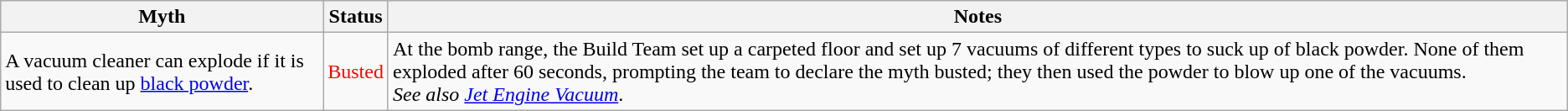<table class="wikitable plainrowheaders">
<tr>
<th scope"col">Myth</th>
<th scope"col">Status</th>
<th scope"col">Notes</th>
</tr>
<tr>
<td scope"row">A vacuum cleaner can explode if it is used to clean up <a href='#'>black powder</a>.</td>
<td style="color:red">Busted</td>
<td>At the bomb range, the Build Team set up a carpeted floor and set up 7 vacuums of different types to suck up  of black powder. None of them exploded after 60 seconds, prompting the team to declare the myth busted; they then used the powder to blow up one of the vacuums.<br><em>See also</em> <em><a href='#'>Jet Engine Vacuum</a></em>.</td>
</tr>
</table>
